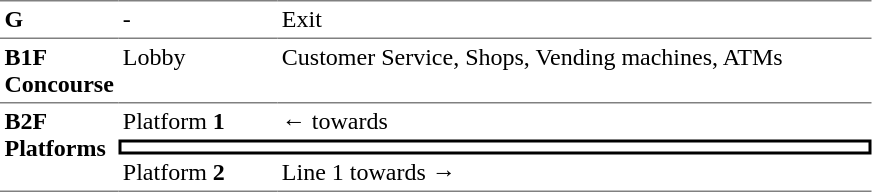<table table border=0 cellspacing=0 cellpadding=3>
<tr>
<td style="border-top:solid 1px gray;" width=50 valign=top><strong>G</strong></td>
<td style="border-top:solid 1px gray;" width=100 valign=top>-</td>
<td style="border-top:solid 1px gray;" width=390 valign=top>Exit</td>
</tr>
<tr>
<td style="border-bottom:solid 1px gray; border-top:solid 1px gray;" valign=top width=50><strong>B1F<br>Concourse</strong></td>
<td style="border-bottom:solid 1px gray; border-top:solid 1px gray;" valign=top width=100>Lobby</td>
<td style="border-bottom:solid 1px gray; border-top:solid 1px gray;" valign=top width=390>Customer Service, Shops, Vending machines, ATMs</td>
</tr>
<tr>
<td style="border-bottom:solid 1px gray;" rowspan=4 valign=top><strong>B2F<br>Platforms</strong></td>
<td>Platform <strong>1</strong></td>
<td>←  towards  </td>
</tr>
<tr>
<td style="border-right:solid 2px black;border-left:solid 2px black;border-top:solid 2px black;border-bottom:solid 2px black;text-align:center;" colspan=2></td>
</tr>
<tr>
<td style="border-bottom:solid 1px gray;">Platform <strong>2</strong></td>
<td style="border-bottom:solid 1px gray;">  Line 1 towards   →</td>
</tr>
</table>
